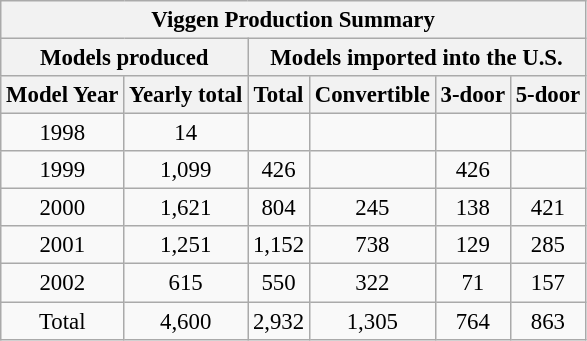<table class="wikitable" style="text-align: center; font-size: 95%;">
<tr>
<th colspan=6>Viggen Production Summary</th>
</tr>
<tr>
<th colspan=2>Models produced</th>
<th colspan=4>Models imported into the U.S.</th>
</tr>
<tr>
<th>Model Year</th>
<th>Yearly total</th>
<th>Total</th>
<th>Convertible</th>
<th>3-door</th>
<th>5-door</th>
</tr>
<tr>
<td>1998</td>
<td>14</td>
<td></td>
<td></td>
<td></td>
<td></td>
</tr>
<tr>
<td>1999</td>
<td>1,099</td>
<td>426</td>
<td></td>
<td>426</td>
<td></td>
</tr>
<tr>
<td>2000</td>
<td>1,621</td>
<td>804</td>
<td>245</td>
<td>138</td>
<td>421</td>
</tr>
<tr>
<td>2001</td>
<td>1,251</td>
<td>1,152</td>
<td>738</td>
<td>129</td>
<td>285</td>
</tr>
<tr>
<td>2002</td>
<td>615</td>
<td>550</td>
<td>322</td>
<td>71</td>
<td>157</td>
</tr>
<tr>
<td>Total</td>
<td>4,600</td>
<td>2,932</td>
<td>1,305</td>
<td>764</td>
<td>863</td>
</tr>
</table>
